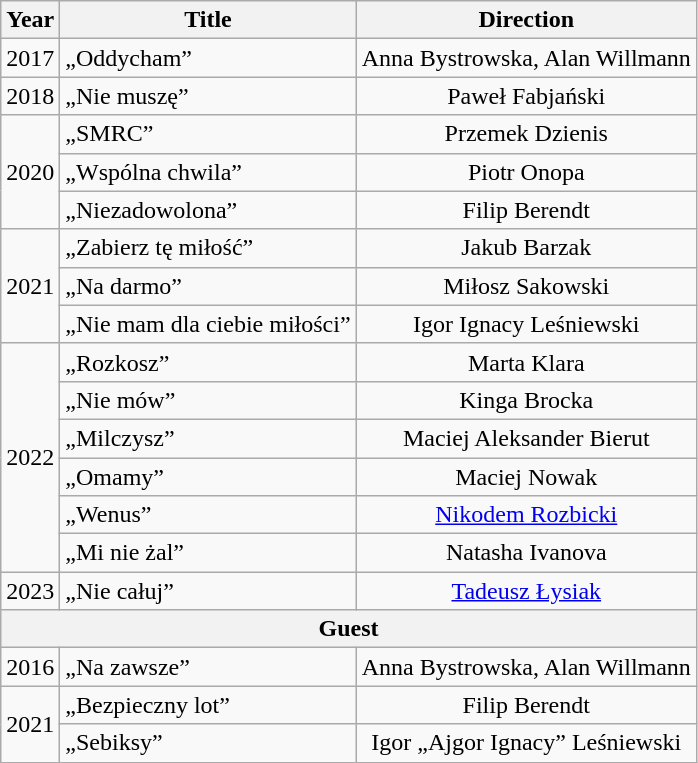<table class="wikitable" style="text-align:center;">
<tr>
<th>Year</th>
<th>Title</th>
<th>Direction</th>
</tr>
<tr>
<td>2017</td>
<td align="left">„Oddycham”</td>
<td>Anna Bystrowska, Alan Willmann</td>
</tr>
<tr>
<td>2018</td>
<td align="left">„Nie muszę”</td>
<td>Paweł Fabjański</td>
</tr>
<tr>
<td rowspan="3">2020</td>
<td align="left">„SMRC”</td>
<td>Przemek Dzienis</td>
</tr>
<tr>
<td align="left">„Wspólna chwila”</td>
<td>Piotr Onopa</td>
</tr>
<tr>
<td align="left">„Niezadowolona”</td>
<td>Filip Berendt</td>
</tr>
<tr>
<td rowspan="3">2021</td>
<td align="left">„Zabierz tę miłość”</td>
<td>Jakub Barzak</td>
</tr>
<tr>
<td align="left">„Na darmo”</td>
<td>Miłosz Sakowski</td>
</tr>
<tr>
<td align="left">„Nie mam dla ciebie miłości”</td>
<td>Igor Ignacy Leśniewski</td>
</tr>
<tr>
<td rowspan="6">2022</td>
<td align="left">„Rozkosz”</td>
<td>Marta Klara</td>
</tr>
<tr>
<td align="left">„Nie mów”</td>
<td>Kinga Brocka</td>
</tr>
<tr>
<td align="left">„Milczysz”</td>
<td>Maciej Aleksander Bierut</td>
</tr>
<tr>
<td align="left">„Omamy”</td>
<td>Maciej Nowak</td>
</tr>
<tr>
<td align="left">„Wenus”</td>
<td><a href='#'>Nikodem Rozbicki</a></td>
</tr>
<tr>
<td align="left">„Mi nie żal”</td>
<td>Natasha Ivanova</td>
</tr>
<tr>
<td>2023</td>
<td align="left">„Nie całuj”</td>
<td><a href='#'>Tadeusz Łysiak</a></td>
</tr>
<tr>
<th colspan="4">Guest</th>
</tr>
<tr>
<td>2016</td>
<td align="left">„Na zawsze”</td>
<td>Anna Bystrowska, Alan Willmann</td>
</tr>
<tr>
<td rowspan="2">2021</td>
<td align="left">„Bezpieczny lot”</td>
<td>Filip Berendt</td>
</tr>
<tr>
<td align="left">„Sebiksy”</td>
<td>Igor „Ajgor Ignacy” Leśniewski</td>
</tr>
</table>
